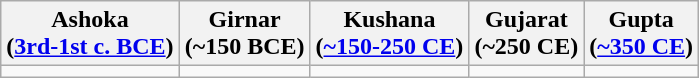<table class="wikitable">
<tr>
<th>Ashoka<br>(<a href='#'>3rd-1st c. BCE</a>)</th>
<th>Girnar<br>(~150 BCE)</th>
<th>Kushana<br>(<a href='#'>~150-250 CE</a>)</th>
<th>Gujarat<br>(~250 CE)</th>
<th>Gupta<br>(<a href='#'>~350 CE</a>)</th>
</tr>
<tr>
<td></td>
<td></td>
<td></td>
<td></td>
<td></td>
</tr>
</table>
